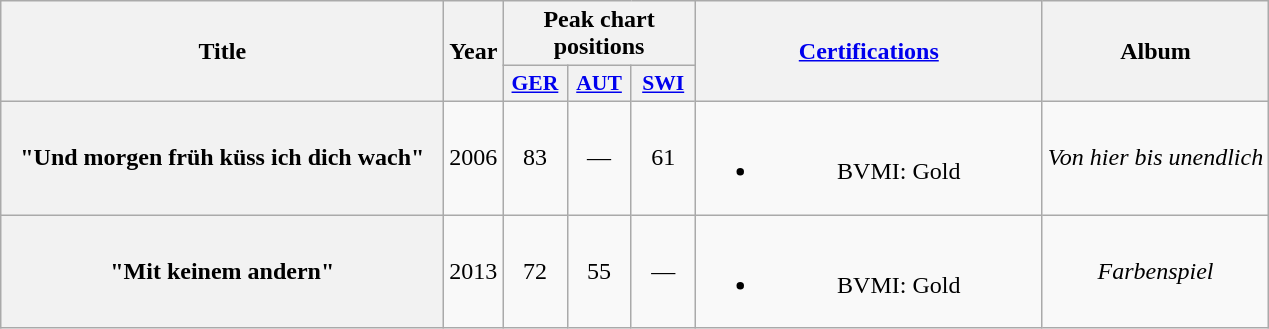<table class="wikitable plainrowheaders" style="text-align: center;" border="1">
<tr>
<th scope="col" rowspan="2" style="width:18em;">Title</th>
<th scope="col" rowspan="2">Year</th>
<th scope="col" colspan="3">Peak chart positions</th>
<th scope="col" rowspan="2" style="width:14em;"><a href='#'>Certifications</a></th>
<th scope="col" rowspan="2">Album</th>
</tr>
<tr>
<th scope="col" style="width:2.5em;font-size:90%;"><a href='#'>GER</a><br></th>
<th scope="col" style="width:2.5em;font-size:90%;"><a href='#'>AUT</a><br></th>
<th scope="col" style="width:2.5em;font-size:90%;"><a href='#'>SWI</a><br></th>
</tr>
<tr>
<th scope="row">"Und morgen früh küss ich dich wach"</th>
<td>2006</td>
<td>83</td>
<td>—</td>
<td>61</td>
<td><br><ul><li>BVMI: Gold</li></ul></td>
<td><em>Von hier bis unendlich</em></td>
</tr>
<tr>
<th scope="row">"Mit keinem andern"</th>
<td>2013</td>
<td>72</td>
<td>55</td>
<td>—</td>
<td><br><ul><li>BVMI: Gold</li></ul></td>
<td><em>Farbenspiel</em></td>
</tr>
</table>
